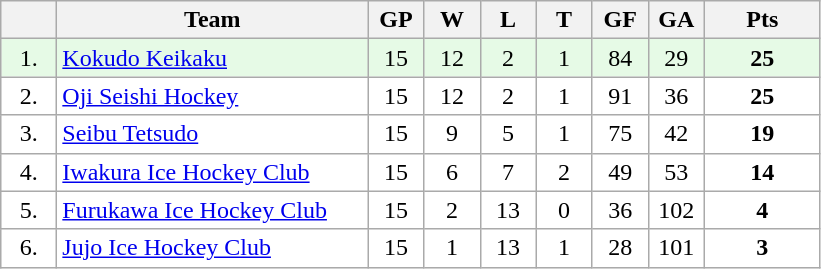<table class="wikitable">
<tr>
<th width="30"></th>
<th width="200">Team</th>
<th width="30">GP</th>
<th width="30">W</th>
<th width="30">L</th>
<th width="30">T</th>
<th width="30">GF</th>
<th width="30">GA</th>
<th width="70">Pts</th>
</tr>
<tr bgcolor="#e6fae6" align="center">
<td>1.</td>
<td align="left"><a href='#'>Kokudo Keikaku</a></td>
<td>15</td>
<td>12</td>
<td>2</td>
<td>1</td>
<td>84</td>
<td>29</td>
<td><strong>25</strong></td>
</tr>
<tr bgcolor="#FFFFFF" align="center">
<td>2.</td>
<td align="left"><a href='#'>Oji Seishi Hockey</a></td>
<td>15</td>
<td>12</td>
<td>2</td>
<td>1</td>
<td>91</td>
<td>36</td>
<td><strong>25</strong></td>
</tr>
<tr bgcolor="#FFFFFF" align="center">
<td>3.</td>
<td align="left"><a href='#'>Seibu Tetsudo</a></td>
<td>15</td>
<td>9</td>
<td>5</td>
<td>1</td>
<td>75</td>
<td>42</td>
<td><strong>19</strong></td>
</tr>
<tr bgcolor="#FFFFFF" align="center">
<td>4.</td>
<td align="left"><a href='#'>Iwakura Ice Hockey Club</a></td>
<td>15</td>
<td>6</td>
<td>7</td>
<td>2</td>
<td>49</td>
<td>53</td>
<td><strong>14</strong></td>
</tr>
<tr bgcolor="#FFFFFF" align="center">
<td>5.</td>
<td align="left"><a href='#'>Furukawa Ice Hockey Club</a></td>
<td>15</td>
<td>2</td>
<td>13</td>
<td>0</td>
<td>36</td>
<td>102</td>
<td><strong>4</strong></td>
</tr>
<tr bgcolor="#FFFFFF" align="center">
<td>6.</td>
<td align="left"><a href='#'>Jujo Ice Hockey Club</a></td>
<td>15</td>
<td>1</td>
<td>13</td>
<td>1</td>
<td>28</td>
<td>101</td>
<td><strong>3</strong></td>
</tr>
</table>
